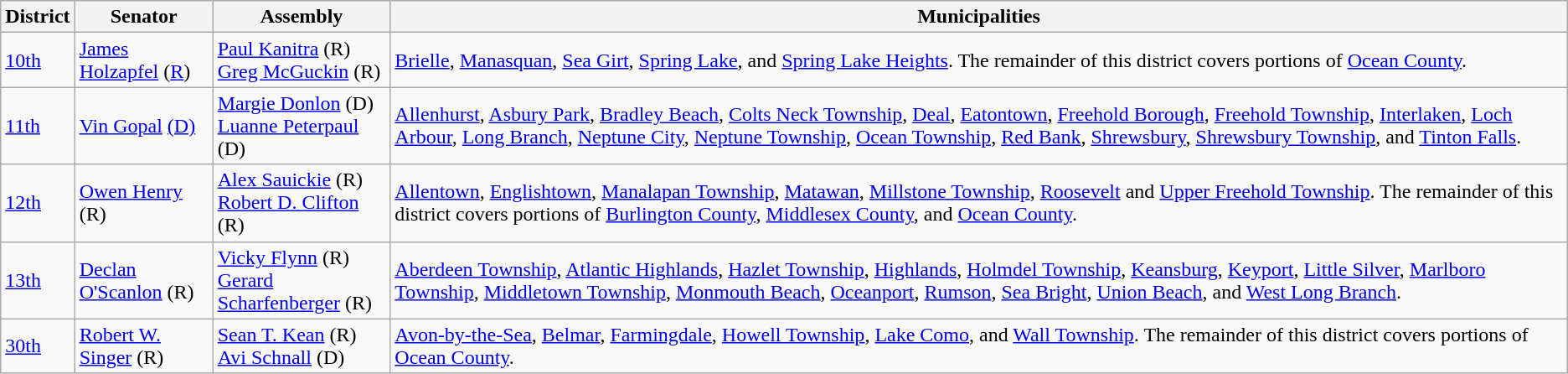<table class="wikitable">
<tr>
<th>District</th>
<th>Senator</th>
<th>Assembly</th>
<th>Municipalities</th>
</tr>
<tr>
<td><a href='#'>10th</a></td>
<td><a href='#'>James Holzapfel</a> (<a href='#'>R</a>)</td>
<td><a href='#'>Paul Kanitra</a> (R)<br><a href='#'>Greg McGuckin</a> (R)</td>
<td><a href='#'>Brielle</a>, <a href='#'>Manasquan</a>, <a href='#'>Sea Girt</a>, <a href='#'>Spring Lake</a>, and <a href='#'>Spring Lake Heights</a>. The remainder of this district covers portions of <a href='#'>Ocean County</a>.</td>
</tr>
<tr>
<td><a href='#'>11th</a></td>
<td><a href='#'>Vin Gopal</a> <a href='#'>(D)</a></td>
<td><a href='#'>Margie Donlon</a> (D)<br><a href='#'>Luanne Peterpaul</a> (D)</td>
<td><a href='#'>Allenhurst</a>, <a href='#'>Asbury Park</a>, <a href='#'>Bradley Beach</a>, <a href='#'>Colts Neck Township</a>, <a href='#'>Deal</a>, <a href='#'>Eatontown</a>, <a href='#'>Freehold Borough</a>, <a href='#'>Freehold Township</a>, <a href='#'>Interlaken</a>, <a href='#'>Loch Arbour</a>, <a href='#'>Long Branch</a>, <a href='#'>Neptune City</a>, <a href='#'>Neptune Township</a>, <a href='#'>Ocean Township</a>, <a href='#'>Red Bank</a>, <a href='#'>Shrewsbury</a>, <a href='#'>Shrewsbury Township</a>, and <a href='#'>Tinton Falls</a>.</td>
</tr>
<tr>
<td><a href='#'>12th</a></td>
<td><a href='#'>Owen Henry</a> (R)</td>
<td><a href='#'>Alex Sauickie</a> (R)<br><a href='#'>Robert D. Clifton</a> (R)</td>
<td><a href='#'>Allentown</a>, <a href='#'>Englishtown</a>, <a href='#'>Manalapan Township</a>, <a href='#'>Matawan</a>, <a href='#'>Millstone Township</a>, <a href='#'>Roosevelt</a> and <a href='#'>Upper Freehold Township</a>. The remainder of this district covers portions of <a href='#'>Burlington County</a>, <a href='#'>Middlesex County</a>, and <a href='#'>Ocean County</a>.</td>
</tr>
<tr>
<td><a href='#'>13th</a></td>
<td><a href='#'>Declan O'Scanlon</a> (R)</td>
<td><a href='#'>Vicky Flynn</a> (R)<br><a href='#'>Gerard Scharfenberger</a> (R)</td>
<td><a href='#'>Aberdeen Township</a>, <a href='#'>Atlantic Highlands</a>, <a href='#'>Hazlet Township</a>, <a href='#'>Highlands</a>, <a href='#'>Holmdel Township</a>, <a href='#'>Keansburg</a>, <a href='#'>Keyport</a>, <a href='#'>Little Silver</a>, <a href='#'>Marlboro Township</a>, <a href='#'>Middletown Township</a>, <a href='#'>Monmouth Beach</a>, <a href='#'>Oceanport</a>, <a href='#'>Rumson</a>, <a href='#'>Sea Bright</a>, <a href='#'>Union Beach</a>, and <a href='#'>West Long Branch</a>.</td>
</tr>
<tr>
<td><a href='#'>30th</a></td>
<td><a href='#'>Robert W. Singer</a> (R)</td>
<td><a href='#'>Sean T. Kean</a> (R)<br><a href='#'>Avi Schnall</a> (D)</td>
<td><a href='#'>Avon-by-the-Sea</a>, <a href='#'>Belmar</a>, <a href='#'>Farmingdale</a>, <a href='#'>Howell Township</a>, <a href='#'>Lake Como</a>, and <a href='#'>Wall Township</a>. The remainder of this district covers portions of <a href='#'>Ocean County</a>.</td>
</tr>
</table>
